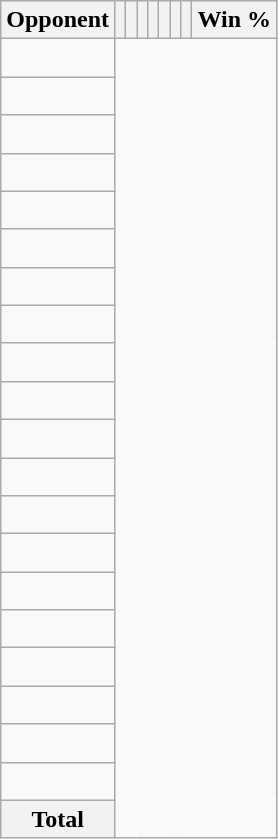<table class="wikitable sortable collapsible collapsed" style="text-align: center;">
<tr>
<th>Opponent</th>
<th></th>
<th></th>
<th></th>
<th></th>
<th></th>
<th></th>
<th></th>
<th>Win %</th>
</tr>
<tr>
<td align="left"><br></td>
</tr>
<tr>
<td align="left"><br></td>
</tr>
<tr>
<td align="left"><br></td>
</tr>
<tr>
<td align="left"><br></td>
</tr>
<tr>
<td align="left"><br></td>
</tr>
<tr>
<td align="left"><br></td>
</tr>
<tr>
<td align="left"><br></td>
</tr>
<tr>
<td align="left"><br></td>
</tr>
<tr>
<td align="left"><br></td>
</tr>
<tr>
<td align="left"><br></td>
</tr>
<tr>
<td align="left"><br></td>
</tr>
<tr>
<td align="left"><br></td>
</tr>
<tr>
<td align="left"><br></td>
</tr>
<tr>
<td align="left"><br></td>
</tr>
<tr>
<td align="left"><br></td>
</tr>
<tr>
<td align="left"><br></td>
</tr>
<tr>
<td align="left"><br></td>
</tr>
<tr>
<td align="left"><br></td>
</tr>
<tr>
<td align="left"><br></td>
</tr>
<tr>
<td align="left"><br></td>
</tr>
<tr class="sortbottom">
<th>Total<br></th>
</tr>
</table>
